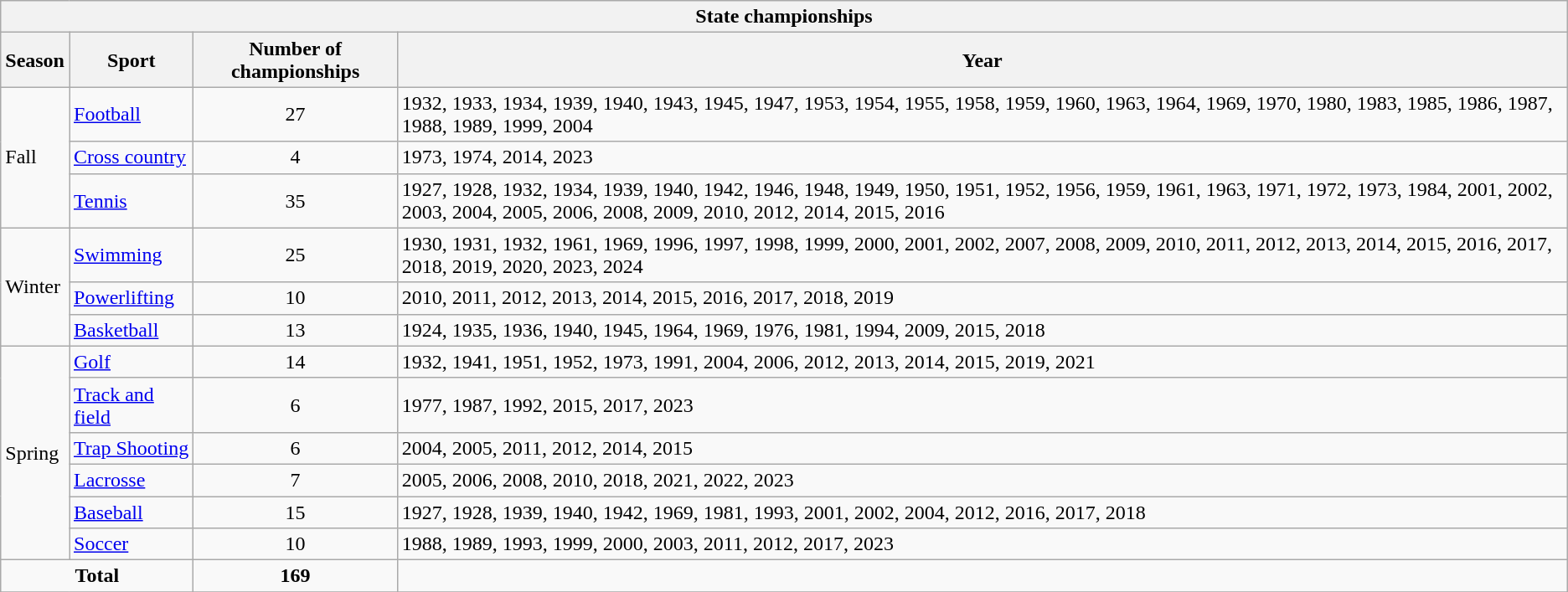<table class="wikitable">
<tr>
<th colspan="4">State championships</th>
</tr>
<tr>
<th>Season</th>
<th>Sport</th>
<th>Number of championships</th>
<th>Year</th>
</tr>
<tr>
<td rowspan="3">Fall</td>
<td><a href='#'>Football</a></td>
<td align="center">27</td>
<td>1932, 1933, 1934, 1939, 1940, 1943, 1945, 1947, 1953, 1954, 1955, 1958, 1959, 1960, 1963, 1964, 1969, 1970, 1980, 1983, 1985, 1986, 1987, 1988, 1989, 1999, 2004</td>
</tr>
<tr>
<td><a href='#'>Cross country</a></td>
<td align="center">4</td>
<td>1973, 1974, 2014, 2023</td>
</tr>
<tr>
<td><a href='#'>Tennis</a></td>
<td align="center">35</td>
<td>1927, 1928, 1932, 1934, 1939, 1940, 1942, 1946, 1948, 1949, 1950, 1951, 1952, 1956, 1959, 1961, 1963, 1971, 1972, 1973, 1984, 2001, 2002, 2003, 2004, 2005, 2006, 2008, 2009, 2010, 2012, 2014, 2015, 2016</td>
</tr>
<tr>
<td rowspan="3">Winter</td>
<td><a href='#'>Swimming</a></td>
<td align="center">25</td>
<td>1930, 1931, 1932, 1961, 1969, 1996, 1997, 1998, 1999, 2000, 2001, 2002, 2007, 2008, 2009, 2010, 2011, 2012, 2013, 2014, 2015, 2016, 2017, 2018, 2019, 2020, 2023, 2024</td>
</tr>
<tr>
<td><a href='#'>Powerlifting</a></td>
<td align="center">10</td>
<td>2010, 2011, 2012, 2013, 2014, 2015, 2016, 2017, 2018, 2019</td>
</tr>
<tr>
<td><a href='#'>Basketball</a></td>
<td align="center">13</td>
<td>1924, 1935, 1936, 1940, 1945, 1964, 1969, 1976, 1981, 1994, 2009, 2015, 2018</td>
</tr>
<tr>
<td rowspan="6">Spring</td>
<td><a href='#'>Golf</a></td>
<td align="center">14</td>
<td>1932, 1941, 1951, 1952, 1973, 1991, 2004, 2006, 2012, 2013, 2014, 2015, 2019, 2021</td>
</tr>
<tr ,>
<td><a href='#'>Track and field</a></td>
<td align="center">6</td>
<td>1977, 1987, 1992, 2015, 2017, 2023</td>
</tr>
<tr>
<td><a href='#'>Trap Shooting</a></td>
<td align="center">6</td>
<td>2004, 2005, 2011, 2012, 2014, 2015</td>
</tr>
<tr>
<td><a href='#'>Lacrosse</a></td>
<td align="center">7</td>
<td>2005, 2006, 2008, 2010, 2018, 2021, 2022, 2023</td>
</tr>
<tr>
<td><a href='#'>Baseball</a></td>
<td align="center">15</td>
<td>1927, 1928, 1939, 1940, 1942, 1969, 1981, 1993, 2001, 2002, 2004, 2012, 2016, 2017, 2018</td>
</tr>
<tr>
<td><a href='#'>Soccer</a></td>
<td align="center">10</td>
<td>1988, 1989, 1993, 1999, 2000, 2003, 2011, 2012, 2017, 2023</td>
</tr>
<tr>
<td align="center" colspan="2"><strong>Total</strong></td>
<td align="center"><strong>169</strong></td>
<td></td>
</tr>
<tr>
</tr>
</table>
